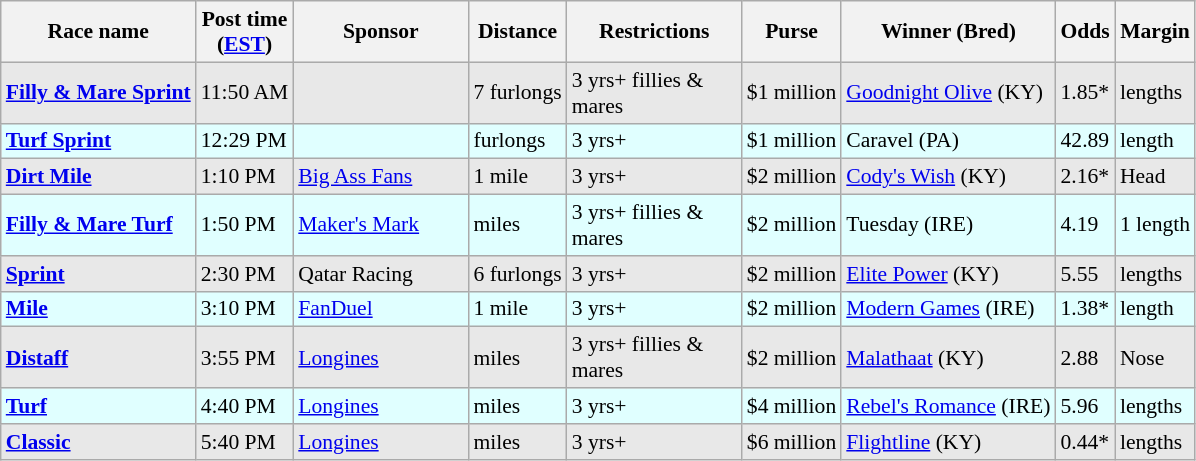<table class="wikitable sortable" style="font-size:90%">
<tr>
<th>Race name</th>
<th>Post time<br> (<a href='#'>EST</a>)</th>
<th style="width:110px">Sponsor</th>
<th>Distance</th>
<th style="width:110px">Restrictions</th>
<th>Purse</th>
<th>Winner (Bred)</th>
<th>Odds</th>
<th>Margin</th>
</tr>
<tr style="background-color:#E8E8E8">
<td><strong><a href='#'>Filly & Mare Sprint</a></strong></td>
<td>11:50 AM</td>
<td></td>
<td>7 furlongs</td>
<td>3 yrs+ fillies & mares</td>
<td>$1 million</td>
<td><a href='#'>Goodnight Olive</a> (KY)</td>
<td>1.85*</td>
<td> lengths</td>
</tr>
<tr style="background-color:lightcyan">
<td><strong><a href='#'>Turf Sprint</a></strong></td>
<td>12:29 PM</td>
<td></td>
<td> furlongs</td>
<td>3 yrs+</td>
<td>$1 million</td>
<td>Caravel (PA)</td>
<td>42.89</td>
<td> length</td>
</tr>
<tr style="background-color:#E8E8E8">
<td><strong><a href='#'>Dirt Mile</a></strong></td>
<td>1:10 PM</td>
<td><a href='#'>Big Ass Fans</a></td>
<td>1 mile</td>
<td>3 yrs+</td>
<td>$2 million</td>
<td><a href='#'>Cody's Wish</a> (KY)</td>
<td>2.16*</td>
<td>Head</td>
</tr>
<tr style="background-color:lightcyan">
<td><strong><a href='#'>Filly & Mare Turf</a></strong></td>
<td>1:50 PM</td>
<td><a href='#'>Maker's Mark</a></td>
<td> miles</td>
<td>3 yrs+ fillies & mares</td>
<td>$2 million</td>
<td>Tuesday (IRE)</td>
<td>4.19</td>
<td>1 length</td>
</tr>
<tr style="background-color:#E8E8E8">
<td><strong><a href='#'>Sprint</a></strong></td>
<td>2:30 PM</td>
<td>Qatar Racing</td>
<td>6 furlongs</td>
<td>3 yrs+</td>
<td>$2 million</td>
<td><a href='#'>Elite Power</a> (KY)</td>
<td>5.55</td>
<td> lengths</td>
</tr>
<tr style="background-color:lightcyan">
<td><strong><a href='#'>Mile</a></strong></td>
<td>3:10 PM</td>
<td><a href='#'>FanDuel</a></td>
<td>1 mile</td>
<td>3 yrs+</td>
<td>$2 million</td>
<td><a href='#'>Modern Games</a> (IRE)</td>
<td>1.38*</td>
<td> length</td>
</tr>
<tr style="background-color:#E8E8E8">
<td><strong><a href='#'>Distaff</a></strong></td>
<td>3:55 PM</td>
<td><a href='#'>Longines</a></td>
<td> miles</td>
<td>3 yrs+ fillies & mares</td>
<td>$2 million</td>
<td><a href='#'>Malathaat</a> (KY)</td>
<td>2.88</td>
<td>Nose</td>
</tr>
<tr style="background-color:lightcyan">
<td><strong><a href='#'>Turf</a></strong></td>
<td>4:40 PM</td>
<td><a href='#'>Longines</a></td>
<td> miles</td>
<td>3 yrs+</td>
<td>$4 million</td>
<td><a href='#'>Rebel's Romance</a> (IRE)</td>
<td>5.96</td>
<td> lengths</td>
</tr>
<tr style="background-color:#E8E8E8">
<td><strong><a href='#'>Classic</a></strong></td>
<td>5:40 PM</td>
<td><a href='#'>Longines</a></td>
<td> miles</td>
<td>3 yrs+</td>
<td>$6 million</td>
<td><a href='#'>Flightline</a> (KY)</td>
<td>0.44*</td>
<td> lengths</td>
</tr>
</table>
